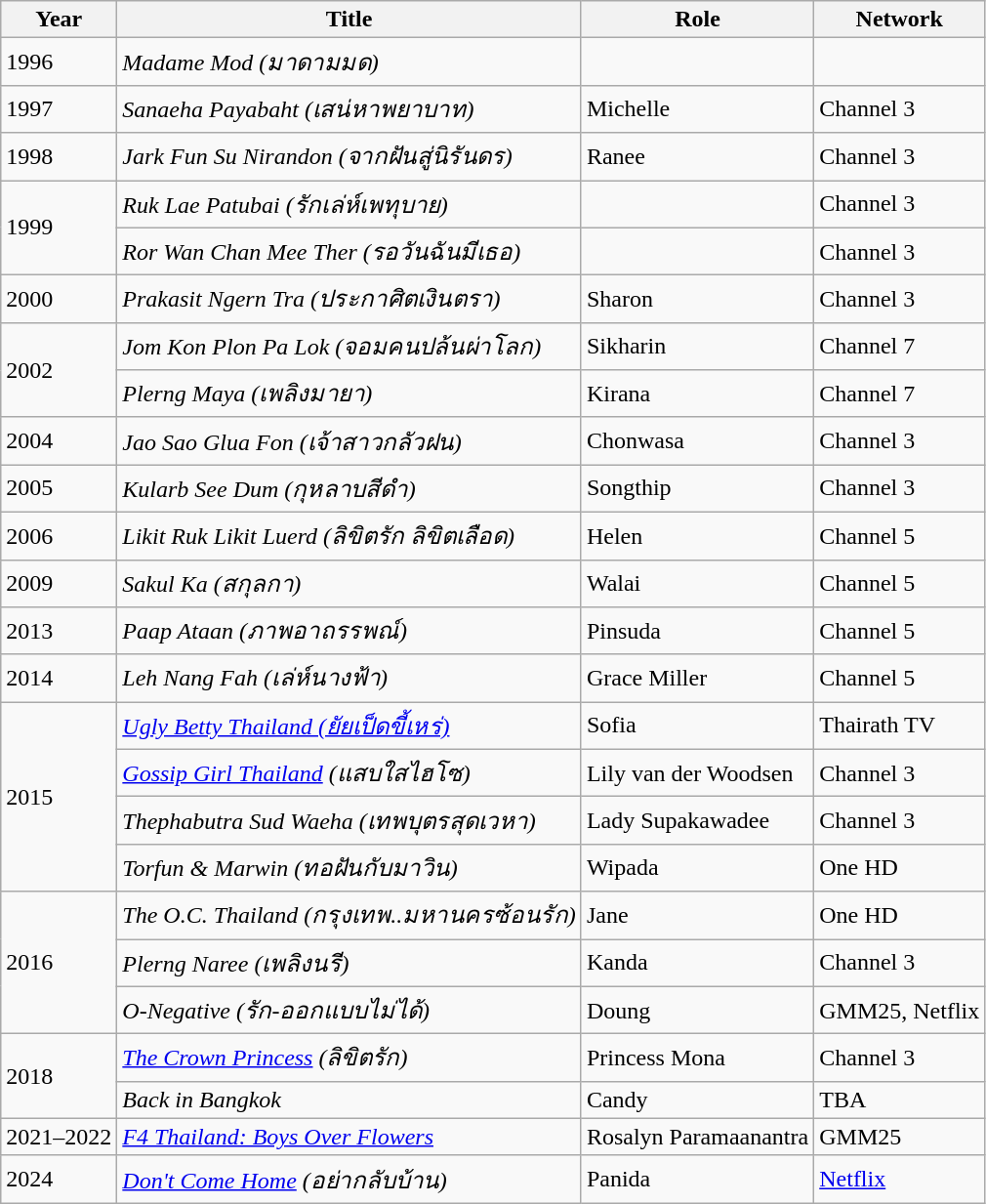<table class="wikitable sortable" >
<tr>
<th>Year</th>
<th>Title</th>
<th>Role</th>
<th>Network</th>
</tr>
<tr>
<td>1996</td>
<td><em>Madame Mod (มาดามมด)</em></td>
<td></td>
<td></td>
</tr>
<tr>
<td>1997</td>
<td><em>Sanaeha Payabaht (เสน่หาพยาบาท)</em></td>
<td>Michelle</td>
<td>Channel 3</td>
</tr>
<tr>
<td>1998</td>
<td><em>Jark Fun Su Nirandon (จากฝันสู่นิรันดร)</em></td>
<td>Ranee</td>
<td>Channel 3</td>
</tr>
<tr>
<td rowspan="2">1999</td>
<td><em>Ruk Lae Patubai (รักเล่ห์เพทุบาย)</em></td>
<td></td>
<td>Channel 3</td>
</tr>
<tr>
<td><em>Ror Wan Chan Mee Ther (รอวันฉันมีเธอ)</em></td>
<td></td>
<td>Channel 3</td>
</tr>
<tr>
<td>2000</td>
<td><em>Prakasit Ngern Tra (ประกาศิตเงินตรา)</em></td>
<td>Sharon</td>
<td>Channel 3</td>
</tr>
<tr>
<td rowspan="2">2002</td>
<td><em>Jom Kon Plon Pa Lok (จอมคนปล้นผ่าโลก)</em></td>
<td>Sikharin</td>
<td>Channel 7</td>
</tr>
<tr>
<td><em>Plerng Maya (เพลิงมายา)</em></td>
<td>Kirana</td>
<td>Channel 7</td>
</tr>
<tr>
<td>2004</td>
<td><em>Jao Sao Glua Fon (เจ้าสาวกลัวฝน)</em></td>
<td>Chonwasa</td>
<td>Channel 3</td>
</tr>
<tr>
<td>2005</td>
<td><em>Kularb See Dum (กุหลาบสีดำ)</em></td>
<td>Songthip</td>
<td>Channel 3</td>
</tr>
<tr>
<td>2006</td>
<td><em>Likit Ruk Likit Luerd (ลิขิตรัก ลิขิตเลือด)</em></td>
<td>Helen</td>
<td>Channel 5</td>
</tr>
<tr>
<td>2009</td>
<td><em>Sakul Ka (สกุลกา)</em></td>
<td>Walai</td>
<td>Channel 5</td>
</tr>
<tr>
<td>2013</td>
<td><em>Paap Ataan (ภาพอาถรรพณ์)</em></td>
<td>Pinsuda</td>
<td>Channel 5</td>
</tr>
<tr>
<td>2014</td>
<td><em>Leh Nang Fah (เล่ห์นางฟ้า)</em></td>
<td>Grace Miller</td>
<td>Channel 5</td>
</tr>
<tr>
<td rowspan="4">2015</td>
<td><em><a href='#'>Ugly Betty Thailand (ยัยเป็ดขี้เหร่)</a></em></td>
<td>Sofia</td>
<td>Thairath TV</td>
</tr>
<tr>
<td><em><a href='#'>Gossip Girl Thailand</a> (แสบใสไฮโซ)</em></td>
<td>Lily van der Woodsen</td>
<td>Channel 3</td>
</tr>
<tr>
<td><em>Thephabutra Sud Waeha (เทพบุตรสุดเวหา)</em></td>
<td>Lady Supakawadee</td>
<td>Channel 3</td>
</tr>
<tr>
<td><em>Torfun & Marwin (ทอฝันกับมาวิน)</em></td>
<td>Wipada</td>
<td>One HD</td>
</tr>
<tr>
<td rowspan="3">2016</td>
<td><em>The O.C. Thailand (กรุงเทพ..มหานครซ้อนรัก)</em></td>
<td>Jane</td>
<td>One HD</td>
</tr>
<tr>
<td scope="row"><em>Plerng Naree (เพลิงนรี)</em></td>
<td>Kanda</td>
<td>Channel 3</td>
</tr>
<tr>
<td><em>O-Negative (รัก-ออกแบบไม่ได้)</em></td>
<td>Doung</td>
<td>GMM25, Netflix</td>
</tr>
<tr>
<td rowspan="2">2018</td>
<td scope="row"><em><a href='#'>The Crown Princess</a> (ลิขิตรัก)</em></td>
<td>Princess Mona</td>
<td>Channel 3</td>
</tr>
<tr>
<td><em>Back in Bangkok</em></td>
<td>Candy</td>
<td>TBA</td>
</tr>
<tr>
<td>2021–2022</td>
<td><em><a href='#'>F4 Thailand: Boys Over Flowers</a></em></td>
<td>Rosalyn Paramaanantra</td>
<td>GMM25</td>
</tr>
<tr>
<td>2024</td>
<td><em><a href='#'>Don't Come Home</a> (อย่ากลับบ้าน)</em></td>
<td>Panida</td>
<td><a href='#'>Netflix</a></td>
</tr>
</table>
